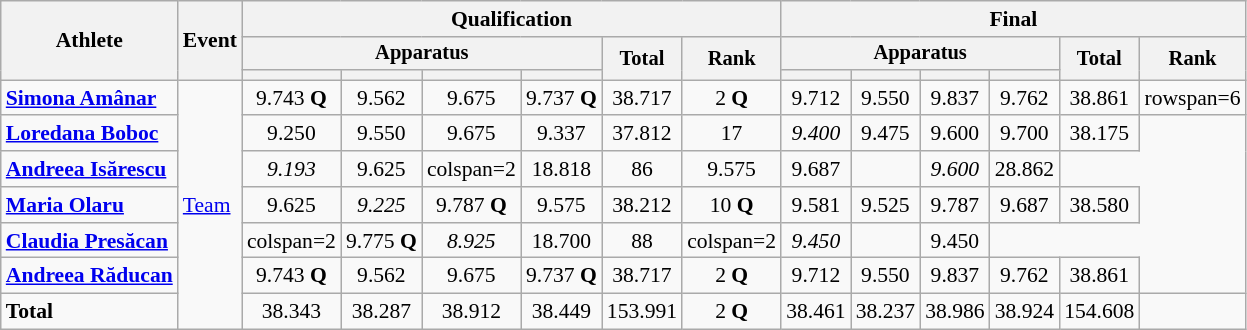<table class=wikitable style=font-size:90%;text-align:center>
<tr>
<th rowspan=3>Athlete</th>
<th rowspan=3>Event</th>
<th colspan=6>Qualification</th>
<th colspan=6>Final</th>
</tr>
<tr style=font-size:95%>
<th colspan=4>Apparatus</th>
<th rowspan=2>Total</th>
<th rowspan=2>Rank</th>
<th colspan=4>Apparatus</th>
<th rowspan=2>Total</th>
<th rowspan=2>Rank</th>
</tr>
<tr style=font-size:95%>
<th></th>
<th></th>
<th></th>
<th></th>
<th></th>
<th></th>
<th></th>
<th></th>
</tr>
<tr align=center>
<td align=left><strong><a href='#'>Simona Amânar</a></strong></td>
<td align=left rowspan=7><a href='#'>Team</a></td>
<td>9.743 <strong>Q</strong></td>
<td>9.562</td>
<td>9.675</td>
<td>9.737 <strong>Q</strong></td>
<td>38.717</td>
<td>2 <strong>Q</strong></td>
<td>9.712</td>
<td>9.550</td>
<td>9.837</td>
<td>9.762</td>
<td>38.861</td>
<td>rowspan=6 </td>
</tr>
<tr align=center>
<td align=left><strong><a href='#'>Loredana Boboc</a></strong></td>
<td>9.250</td>
<td>9.550</td>
<td>9.675</td>
<td>9.337</td>
<td>37.812</td>
<td>17</td>
<td><em>9.400</em></td>
<td>9.475</td>
<td>9.600</td>
<td>9.700</td>
<td>38.175</td>
</tr>
<tr align=center>
<td align=left><strong><a href='#'>Andreea Isărescu</a></strong></td>
<td><em>9.193</em></td>
<td>9.625</td>
<td>colspan=2 </td>
<td>18.818</td>
<td>86</td>
<td>9.575</td>
<td>9.687</td>
<td></td>
<td><em>9.600</em></td>
<td>28.862</td>
</tr>
<tr align=center>
<td align=left><strong><a href='#'>Maria Olaru</a></strong></td>
<td>9.625</td>
<td><em>9.225</em></td>
<td>9.787 <strong>Q</strong></td>
<td>9.575</td>
<td>38.212</td>
<td>10 <strong>Q</strong></td>
<td>9.581</td>
<td>9.525</td>
<td>9.787</td>
<td>9.687</td>
<td>38.580</td>
</tr>
<tr align=center>
<td align=left><strong><a href='#'>Claudia Presăcan</a></strong></td>
<td>colspan=2 </td>
<td>9.775 <strong>Q</strong></td>
<td><em>8.925</em></td>
<td>18.700</td>
<td>88</td>
<td>colspan=2 </td>
<td><em>9.450</em></td>
<td></td>
<td>9.450</td>
</tr>
<tr align=center>
<td align=left><strong><a href='#'>Andreea Răducan</a></strong></td>
<td>9.743 <strong>Q</strong></td>
<td>9.562</td>
<td>9.675</td>
<td>9.737 <strong>Q</strong></td>
<td>38.717</td>
<td>2 <strong>Q</strong></td>
<td>9.712</td>
<td>9.550</td>
<td>9.837</td>
<td>9.762</td>
<td>38.861</td>
</tr>
<tr align=center>
<td align=left><strong>Total</strong></td>
<td>38.343</td>
<td>38.287</td>
<td>38.912</td>
<td>38.449</td>
<td>153.991</td>
<td>2 <strong>Q</strong></td>
<td>38.461</td>
<td>38.237</td>
<td>38.986</td>
<td>38.924</td>
<td>154.608</td>
<td></td>
</tr>
</table>
